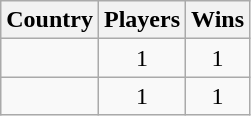<table class="wikitable">
<tr>
<th>Country</th>
<th>Players</th>
<th>Wins</th>
</tr>
<tr>
<td></td>
<td align=center>1</td>
<td align=center>1</td>
</tr>
<tr>
<td></td>
<td align=center>1</td>
<td align=center>1</td>
</tr>
</table>
